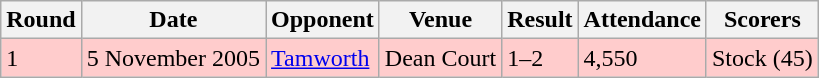<table class="wikitable">
<tr>
<th>Round</th>
<th>Date</th>
<th>Opponent</th>
<th>Venue</th>
<th>Result</th>
<th>Attendance</th>
<th>Scorers</th>
</tr>
<tr bgcolor="#FFCCCC">
<td>1</td>
<td>5 November 2005</td>
<td><a href='#'>Tamworth</a></td>
<td>Dean Court</td>
<td>1–2</td>
<td>4,550</td>
<td>Stock (45)</td>
</tr>
</table>
